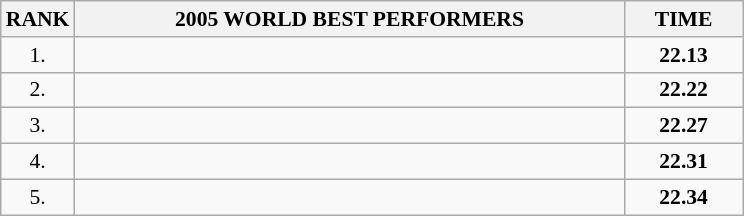<table class="wikitable" style="font-size: 90%;">
<tr>
<th>RANK</th>
<th align="center" style="width: 25em">2005 WORLD BEST PERFORMERS</th>
<th align="center" style="width: 5em">TIME</th>
</tr>
<tr>
<td align="center">1.</td>
<td></td>
<td align="center"><strong>22.13</strong></td>
</tr>
<tr>
<td align="center">2.</td>
<td></td>
<td align="center"><strong>22.22</strong></td>
</tr>
<tr>
<td align="center">3.</td>
<td></td>
<td align="center"><strong>22.27</strong></td>
</tr>
<tr>
<td align="center">4.</td>
<td></td>
<td align="center"><strong>22.31</strong></td>
</tr>
<tr>
<td align="center">5.</td>
<td></td>
<td align="center"><strong>22.34</strong></td>
</tr>
</table>
